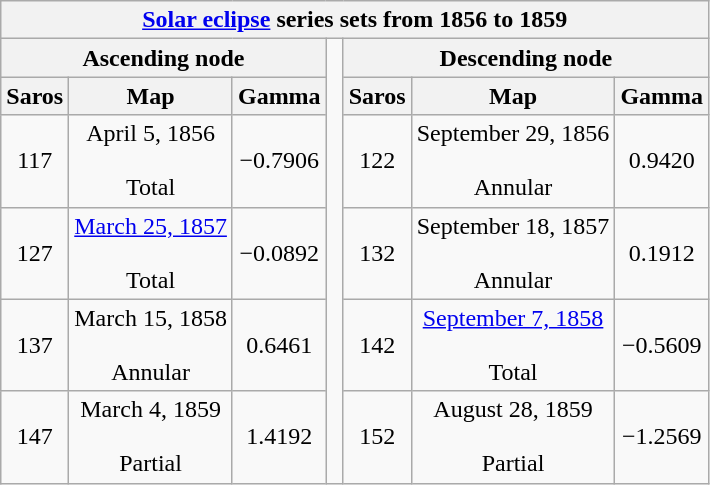<table class="wikitable mw-collapsible mw-collapsed">
<tr>
<th class="nowrap" colspan="7"><a href='#'>Solar eclipse</a> series sets from 1856 to 1859</th>
</tr>
<tr>
<th scope="col" colspan="3">Ascending node</th>
<td rowspan="6"> </td>
<th scope="col" colspan="3">Descending node</th>
</tr>
<tr style="text-align: center;">
<th scope="col">Saros</th>
<th scope="col">Map</th>
<th scope="col">Gamma</th>
<th scope="col">Saros</th>
<th scope="col">Map</th>
<th scope="col">Gamma</th>
</tr>
<tr style="text-align: center;">
<td>117</td>
<td>April 5, 1856<br><br>Total</td>
<td>−0.7906</td>
<td>122</td>
<td>September 29, 1856<br><br>Annular</td>
<td>0.9420</td>
</tr>
<tr style="text-align: center;">
<td>127</td>
<td><a href='#'>March 25, 1857</a><br><br>Total</td>
<td>−0.0892</td>
<td>132</td>
<td>September 18, 1857<br><br>Annular</td>
<td>0.1912</td>
</tr>
<tr style="text-align: center;">
<td>137</td>
<td>March 15, 1858<br><br>Annular</td>
<td>0.6461</td>
<td>142</td>
<td><a href='#'>September 7, 1858</a><br><br>Total</td>
<td>−0.5609</td>
</tr>
<tr style="text-align: center;">
<td>147</td>
<td>March 4, 1859<br><br>Partial</td>
<td>1.4192</td>
<td>152</td>
<td>August 28, 1859<br><br>Partial</td>
<td>−1.2569</td>
</tr>
</table>
